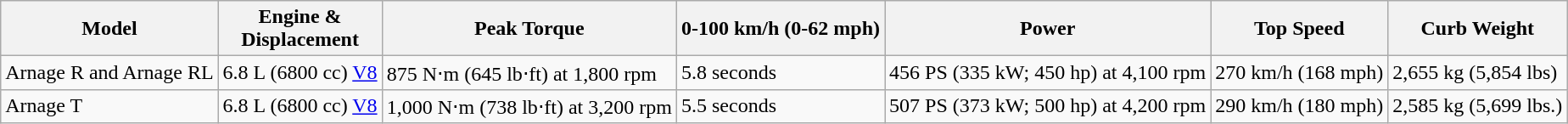<table class="wikitable">
<tr>
<th>Model</th>
<th>Engine &<br>Displacement</th>
<th>Peak Torque</th>
<th>0-100 km/h (0-62 mph)</th>
<th>Power</th>
<th>Top Speed</th>
<th>Curb Weight</th>
</tr>
<tr>
<td>Arnage R and Arnage RL</td>
<td>6.8 L (6800 cc) <a href='#'>V8</a></td>
<td>875 N⋅m (645 lb⋅ft) at 1,800 rpm</td>
<td>5.8 seconds</td>
<td>456 PS (335 kW; 450 hp) at 4,100 rpm</td>
<td>270 km/h (168 mph)</td>
<td>2,655 kg (5,854 lbs)</td>
</tr>
<tr>
<td>Arnage T</td>
<td>6.8 L (6800 cc) <a href='#'>V8</a></td>
<td>1,000 N⋅m (738 lb⋅ft) at 3,200 rpm</td>
<td>5.5 seconds</td>
<td>507 PS (373 kW; 500 hp) at 4,200 rpm</td>
<td>290 km/h (180 mph)</td>
<td>2,585 kg (5,699 lbs.)</td>
</tr>
</table>
